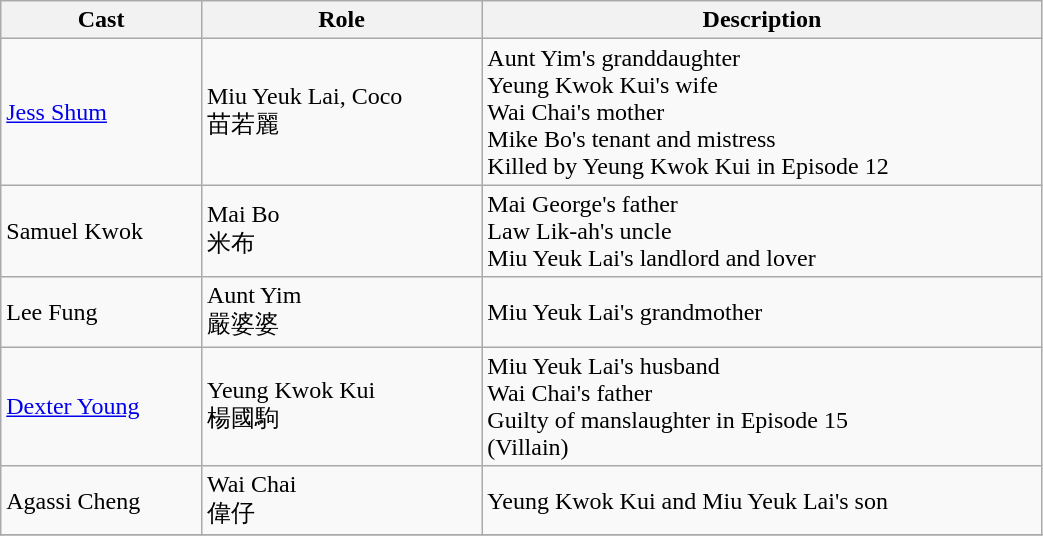<table class="wikitable" width="55%">
<tr>
<th>Cast</th>
<th>Role</th>
<th>Description</th>
</tr>
<tr>
<td><a href='#'>Jess Shum</a></td>
<td>Miu Yeuk Lai, Coco<br>苗若麗</td>
<td>Aunt Yim's granddaughter<br>Yeung Kwok Kui's wife<br>Wai Chai's mother<br>Mike Bo's tenant and mistress<br>Killed by Yeung Kwok Kui in Episode 12</td>
</tr>
<tr>
<td>Samuel Kwok</td>
<td>Mai Bo<br>米布</td>
<td>Mai George's father<br>Law Lik-ah's uncle<br>Miu Yeuk Lai's landlord and lover</td>
</tr>
<tr>
<td>Lee Fung</td>
<td>Aunt Yim<br>嚴婆婆</td>
<td>Miu Yeuk Lai's grandmother</td>
</tr>
<tr>
<td><a href='#'>Dexter Young</a></td>
<td>Yeung Kwok Kui<br>楊國駒</td>
<td>Miu Yeuk Lai's husband<br>Wai Chai's father<br>Guilty of manslaughter in Episode 15<br>(Villain)</td>
</tr>
<tr>
<td>Agassi Cheng</td>
<td>Wai Chai<br>偉仔</td>
<td>Yeung Kwok Kui and Miu Yeuk Lai's son</td>
</tr>
<tr>
</tr>
</table>
